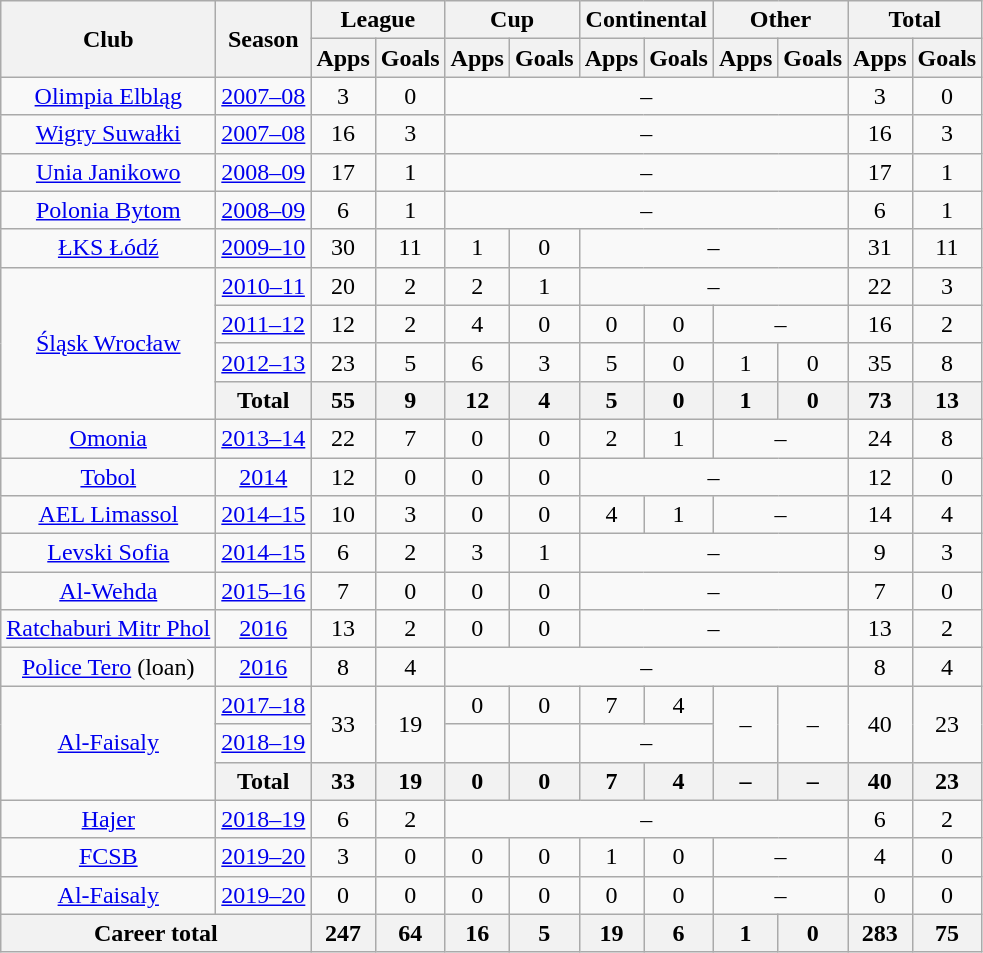<table class="wikitable" style="text-align:center">
<tr>
<th rowspan="2">Club</th>
<th rowspan="2">Season</th>
<th colspan="2">League</th>
<th colspan="2">Cup</th>
<th colspan="2">Continental</th>
<th colspan="2">Other</th>
<th colspan="3">Total</th>
</tr>
<tr>
<th>Apps</th>
<th>Goals</th>
<th>Apps</th>
<th>Goals</th>
<th>Apps</th>
<th>Goals</th>
<th>Apps</th>
<th>Goals</th>
<th>Apps</th>
<th>Goals</th>
</tr>
<tr>
<td rowspan="1"><a href='#'>Olimpia Elbląg</a></td>
<td><a href='#'>2007–08</a></td>
<td>3</td>
<td>0</td>
<td colspan="6">–</td>
<td>3</td>
<td>0</td>
</tr>
<tr>
<td rowspan="1"><a href='#'>Wigry Suwałki</a></td>
<td><a href='#'>2007–08</a></td>
<td>16</td>
<td>3</td>
<td colspan="6">–</td>
<td>16</td>
<td>3</td>
</tr>
<tr>
<td rowspan="1"><a href='#'>Unia Janikowo</a></td>
<td><a href='#'>2008–09</a></td>
<td>17</td>
<td>1</td>
<td colspan="6">–</td>
<td>17</td>
<td>1</td>
</tr>
<tr>
<td rowspan="1"><a href='#'>Polonia Bytom</a></td>
<td><a href='#'>2008–09</a></td>
<td>6</td>
<td>1</td>
<td colspan="6">–</td>
<td>6</td>
<td>1</td>
</tr>
<tr>
<td rowspan="1"><a href='#'>ŁKS Łódź</a></td>
<td><a href='#'>2009–10</a></td>
<td>30</td>
<td>11</td>
<td>1</td>
<td>0</td>
<td colspan="4">–</td>
<td>31</td>
<td>11</td>
</tr>
<tr>
<td rowspan="4"><a href='#'>Śląsk Wrocław</a></td>
<td><a href='#'>2010–11</a></td>
<td>20</td>
<td>2</td>
<td>2</td>
<td>1</td>
<td colspan="4">–</td>
<td>22</td>
<td>3</td>
</tr>
<tr>
<td><a href='#'>2011–12</a></td>
<td>12</td>
<td>2</td>
<td>4</td>
<td>0</td>
<td>0</td>
<td>0</td>
<td colspan="2">–</td>
<td>16</td>
<td>2</td>
</tr>
<tr>
<td><a href='#'>2012–13</a></td>
<td>23</td>
<td>5</td>
<td>6</td>
<td>3</td>
<td>5</td>
<td>0</td>
<td>1</td>
<td>0</td>
<td>35</td>
<td>8</td>
</tr>
<tr>
<th>Total</th>
<th>55</th>
<th>9</th>
<th>12</th>
<th>4</th>
<th>5</th>
<th>0</th>
<th>1</th>
<th>0</th>
<th>73</th>
<th>13</th>
</tr>
<tr>
<td rowspan="1"><a href='#'>Omonia</a></td>
<td><a href='#'>2013–14</a></td>
<td>22</td>
<td>7</td>
<td>0</td>
<td>0</td>
<td>2</td>
<td>1</td>
<td colspan="2">–</td>
<td>24</td>
<td>8</td>
</tr>
<tr>
<td rowspan="1"><a href='#'>Tobol</a></td>
<td><a href='#'>2014</a></td>
<td>12</td>
<td>0</td>
<td>0</td>
<td>0</td>
<td colspan="4">–</td>
<td>12</td>
<td>0</td>
</tr>
<tr>
<td rowspan="1"><a href='#'>AEL Limassol</a></td>
<td><a href='#'>2014–15</a></td>
<td>10</td>
<td>3</td>
<td>0</td>
<td>0</td>
<td>4</td>
<td>1</td>
<td colspan="2">–</td>
<td>14</td>
<td>4</td>
</tr>
<tr>
<td rowspan="1"><a href='#'>Levski Sofia</a></td>
<td><a href='#'>2014–15</a></td>
<td>6</td>
<td>2</td>
<td>3</td>
<td>1</td>
<td colspan="4">–</td>
<td>9</td>
<td>3</td>
</tr>
<tr>
<td rowspan="1"><a href='#'>Al-Wehda</a></td>
<td><a href='#'>2015–16</a></td>
<td>7</td>
<td>0</td>
<td>0</td>
<td>0</td>
<td colspan="4">–</td>
<td>7</td>
<td>0</td>
</tr>
<tr>
<td rowspan="1"><a href='#'>Ratchaburi Mitr Phol</a></td>
<td><a href='#'>2016</a></td>
<td>13</td>
<td>2</td>
<td>0</td>
<td>0</td>
<td colspan="4">–</td>
<td>13</td>
<td>2</td>
</tr>
<tr>
<td rowspan="1"><a href='#'>Police Tero</a> (loan)</td>
<td><a href='#'>2016</a></td>
<td>8</td>
<td>4</td>
<td colspan="6">–</td>
<td>8</td>
<td>4</td>
</tr>
<tr>
<td rowspan="3"><a href='#'>Al-Faisaly</a></td>
<td><a href='#'>2017–18</a></td>
<td rowspan="2">33</td>
<td rowspan="2">19</td>
<td>0</td>
<td>0</td>
<td>7</td>
<td>4</td>
<td rowspan="2">–</td>
<td rowspan="2">–</td>
<td rowspan="2">40</td>
<td rowspan="2">23</td>
</tr>
<tr>
<td><a href='#'>2018–19</a></td>
<td></td>
<td></td>
<td colspan="2">–</td>
</tr>
<tr>
<th>Total</th>
<th>33</th>
<th>19</th>
<th>0</th>
<th>0</th>
<th>7</th>
<th>4</th>
<th>–</th>
<th>–</th>
<th>40</th>
<th>23</th>
</tr>
<tr>
<td rowspan="1"><a href='#'>Hajer</a></td>
<td><a href='#'>2018–19</a></td>
<td>6</td>
<td>2</td>
<td colspan="6">–</td>
<td>6</td>
<td>2</td>
</tr>
<tr>
<td rowspan="1"><a href='#'>FCSB</a></td>
<td><a href='#'>2019–20</a></td>
<td>3</td>
<td>0</td>
<td>0</td>
<td>0</td>
<td>1</td>
<td>0</td>
<td colspan="2">–</td>
<td>4</td>
<td>0</td>
</tr>
<tr>
<td rowspan="1"><a href='#'>Al-Faisaly</a></td>
<td><a href='#'>2019–20</a></td>
<td>0</td>
<td>0</td>
<td>0</td>
<td>0</td>
<td>0</td>
<td>0</td>
<td colspan="2">–</td>
<td>0</td>
<td>0</td>
</tr>
<tr>
<th colspan="2">Career total</th>
<th>247</th>
<th>64</th>
<th>16</th>
<th>5</th>
<th>19</th>
<th>6</th>
<th>1</th>
<th>0</th>
<th>283</th>
<th>75</th>
</tr>
</table>
